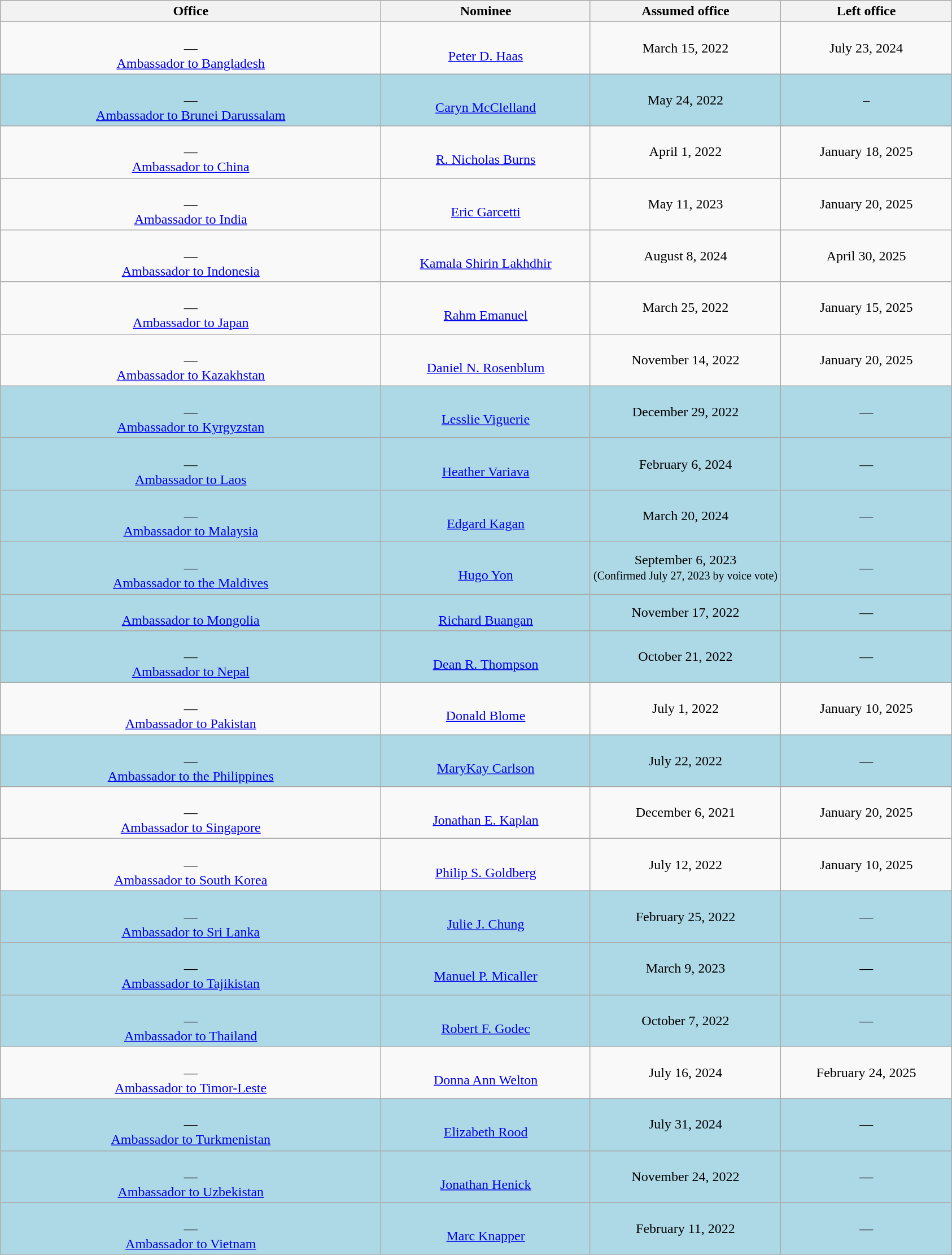<table class="wikitable sortable" style="text-align:center">
<tr>
<th style="width:40%;">Office</th>
<th style="width:22%;">Nominee</th>
<th style="width:20%;" data-sort-type="date">Assumed office</th>
<th style="width:18%;" data-sort-type="date">Left office</th>
</tr>
<tr>
<td><br>—<br><a href='#'>Ambassador to Bangladesh</a></td>
<td><br><a href='#'>Peter D. Haas</a></td>
<td>March 15, 2022<br></td>
<td>July 23, 2024</td>
</tr>
<tr style="background:lightblue">
<td><br>—<br><a href='#'>Ambassador to Brunei Darussalam</a></td>
<td><br><a href='#'>Caryn McClelland</a></td>
<td>May 24, 2022<br></td>
<td>–</td>
</tr>
<tr>
<td><br>—<br><a href='#'>Ambassador to China</a></td>
<td><br><a href='#'>R. Nicholas Burns</a></td>
<td>April 1, 2022<br></td>
<td>January 18, 2025</td>
</tr>
<tr>
<td><br>—<br><a href='#'>Ambassador to India</a></td>
<td><br><a href='#'>Eric Garcetti</a></td>
<td>May 11, 2023<br></td>
<td>January 20, 2025</td>
</tr>
<tr>
<td><br>—<br><a href='#'>Ambassador to Indonesia</a></td>
<td><br><a href='#'>Kamala Shirin Lakhdhir</a></td>
<td>August 8, 2024<br></td>
<td>April 30, 2025</td>
</tr>
<tr>
<td><br>—<br><a href='#'>Ambassador to Japan</a></td>
<td><br><a href='#'>Rahm Emanuel</a></td>
<td>March 25, 2022<br></td>
<td>January 15, 2025</td>
</tr>
<tr>
<td><br>—<br><a href='#'>Ambassador to Kazakhstan</a></td>
<td><br><a href='#'>Daniel N. Rosenblum</a></td>
<td>November 14, 2022<br></td>
<td>January 20, 2025</td>
</tr>
<tr style="background:lightblue">
<td><br>—<br><a href='#'>Ambassador to Kyrgyzstan</a></td>
<td><br><a href='#'>Lesslie Viguerie</a></td>
<td>December 29, 2022<br></td>
<td>—</td>
</tr>
<tr style="background:lightblue">
<td><br>—<br><a href='#'>Ambassador to Laos</a></td>
<td><br><a href='#'>Heather Variava</a></td>
<td>February 6, 2024<br></td>
<td>—</td>
</tr>
<tr style="background:lightblue">
<td><br>—<br><a href='#'>Ambassador to Malaysia</a></td>
<td><br><a href='#'>Edgard Kagan</a></td>
<td>March 20, 2024<br></td>
<td>—</td>
</tr>
<tr style="background:lightblue">
<td><br>—<br><a href='#'>Ambassador to the Maldives</a></td>
<td><br><a href='#'>Hugo Yon</a></td>
<td>September 6, 2023<br><small>(Confirmed July 27, 2023 by voice vote)</small></td>
<td>—</td>
</tr>
<tr style="background:lightblue">
<td><br><a href='#'>Ambassador to Mongolia</a></td>
<td><br><a href='#'>Richard Buangan</a></td>
<td>November 17, 2022<br></td>
<td>—</td>
</tr>
<tr style="background:lightblue">
<td><br>—<br><a href='#'>Ambassador to Nepal</a></td>
<td><br><a href='#'>Dean R. Thompson</a></td>
<td>October 21, 2022<br></td>
<td>—</td>
</tr>
<tr>
<td><br>—<br><a href='#'>Ambassador to Pakistan</a></td>
<td><br><a href='#'>Donald Blome</a></td>
<td>July 1, 2022<br></td>
<td>January 10, 2025</td>
</tr>
<tr style="background:lightblue">
<td><br>—<br><a href='#'>Ambassador to the Philippines</a></td>
<td><br><a href='#'>MaryKay Carlson</a></td>
<td>July 22, 2022<br></td>
<td>—</td>
</tr>
<tr>
<td><br>—<br><a href='#'>Ambassador to Singapore</a></td>
<td><br><a href='#'>Jonathan E. Kaplan</a></td>
<td>December 6, 2021<br></td>
<td>January 20, 2025</td>
</tr>
<tr>
<td><br>—<br><a href='#'>Ambassador to South Korea</a></td>
<td><br><a href='#'>Philip S. Goldberg</a></td>
<td>July 12, 2022<br></td>
<td>January 10, 2025</td>
</tr>
<tr style="background:lightblue">
<td><br>—<br><a href='#'>Ambassador to Sri Lanka</a></td>
<td><br><a href='#'>Julie J. Chung</a></td>
<td>February 25, 2022<br></td>
<td>—</td>
</tr>
<tr style="background:lightblue">
<td><br>—<br><a href='#'>Ambassador to Tajikistan</a></td>
<td><br><a href='#'>Manuel P. Micaller</a></td>
<td>March 9, 2023<br></td>
<td>—</td>
</tr>
<tr style="background:lightblue">
<td><br>—<br><a href='#'>Ambassador to Thailand</a></td>
<td><br><a href='#'>Robert F. Godec</a></td>
<td>October 7, 2022<br></td>
<td>—</td>
</tr>
<tr>
<td><br>—<br><a href='#'>Ambassador to Timor-Leste</a></td>
<td><br><a href='#'>Donna Ann Welton</a></td>
<td>July 16, 2024<br></td>
<td>February 24, 2025</td>
</tr>
<tr style="background:lightblue;">
<td><br>—<br><a href='#'>Ambassador to Turkmenistan</a></td>
<td><br><a href='#'>Elizabeth Rood</a></td>
<td>July 31, 2024<br></td>
<td>—</td>
</tr>
<tr style="background:lightblue">
<td><br>—<br><a href='#'>Ambassador to Uzbekistan</a></td>
<td><br><a href='#'>Jonathan Henick</a></td>
<td>November 24, 2022<br></td>
<td>—</td>
</tr>
<tr style="background:lightblue">
<td><br>—<br><a href='#'>Ambassador to Vietnam</a></td>
<td><br><a href='#'>Marc Knapper</a></td>
<td>February 11, 2022<br></td>
<td>—</td>
</tr>
</table>
